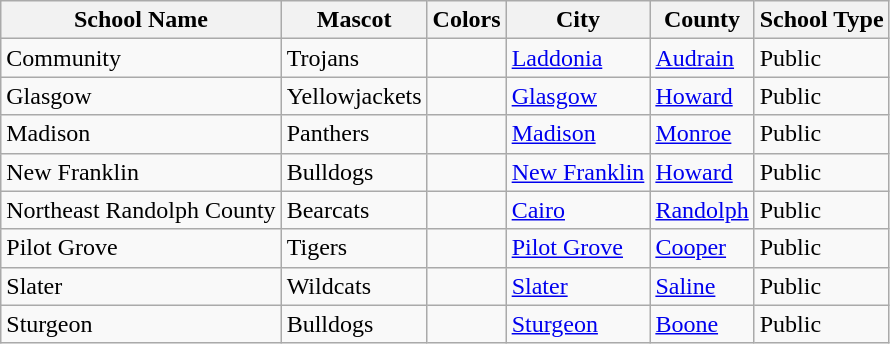<table class="wikitable">
<tr>
<th>School Name</th>
<th>Mascot</th>
<th>Colors</th>
<th>City</th>
<th>County</th>
<th>School Type</th>
</tr>
<tr>
<td>Community</td>
<td>Trojans</td>
<td></td>
<td><a href='#'>Laddonia</a></td>
<td><a href='#'>Audrain</a></td>
<td>Public</td>
</tr>
<tr>
<td>Glasgow</td>
<td>Yellowjackets</td>
<td></td>
<td><a href='#'>Glasgow</a></td>
<td><a href='#'>Howard</a></td>
<td>Public</td>
</tr>
<tr>
<td>Madison</td>
<td>Panthers</td>
<td></td>
<td><a href='#'>Madison</a></td>
<td><a href='#'>Monroe</a></td>
<td>Public</td>
</tr>
<tr>
<td>New Franklin</td>
<td>Bulldogs</td>
<td></td>
<td><a href='#'>New Franklin</a></td>
<td><a href='#'>Howard</a></td>
<td>Public</td>
</tr>
<tr>
<td>Northeast Randolph County</td>
<td>Bearcats</td>
<td></td>
<td><a href='#'>Cairo</a></td>
<td><a href='#'>Randolph</a></td>
<td>Public</td>
</tr>
<tr>
<td>Pilot Grove</td>
<td>Tigers</td>
<td></td>
<td><a href='#'>Pilot Grove</a></td>
<td><a href='#'>Cooper</a></td>
<td>Public</td>
</tr>
<tr>
<td>Slater</td>
<td>Wildcats</td>
<td></td>
<td><a href='#'>Slater</a></td>
<td><a href='#'>Saline</a></td>
<td>Public</td>
</tr>
<tr>
<td>Sturgeon</td>
<td>Bulldogs</td>
<td></td>
<td><a href='#'>Sturgeon</a></td>
<td><a href='#'>Boone</a></td>
<td>Public</td>
</tr>
</table>
